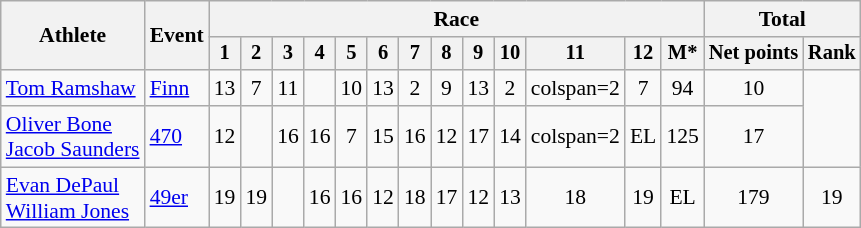<table class=wikitable style=font-size:90%;text-align:center>
<tr>
<th rowspan=2>Athlete</th>
<th rowspan=2>Event</th>
<th colspan=13>Race</th>
<th colspan=2>Total</th>
</tr>
<tr style=font-size:95%>
<th>1</th>
<th>2</th>
<th>3</th>
<th>4</th>
<th>5</th>
<th>6</th>
<th>7</th>
<th>8</th>
<th>9</th>
<th>10</th>
<th>11</th>
<th>12</th>
<th>M*</th>
<th>Net points</th>
<th>Rank</th>
</tr>
<tr>
<td align=left><a href='#'>Tom Ramshaw</a></td>
<td align=left><a href='#'>Finn</a></td>
<td>13</td>
<td>7</td>
<td>11</td>
<td></td>
<td>10</td>
<td>13</td>
<td>2</td>
<td>9</td>
<td>13</td>
<td>2</td>
<td>colspan=2 </td>
<td>7</td>
<td>94</td>
<td>10</td>
</tr>
<tr>
<td align=left><a href='#'>Oliver Bone</a><br><a href='#'>Jacob Saunders</a></td>
<td align=left><a href='#'>470</a></td>
<td>12</td>
<td></td>
<td>16</td>
<td>16</td>
<td>7</td>
<td>15</td>
<td>16</td>
<td>12</td>
<td>17</td>
<td>14</td>
<td>colspan=2 </td>
<td>EL</td>
<td>125</td>
<td>17</td>
</tr>
<tr>
<td align=left><a href='#'>Evan DePaul</a><br><a href='#'>William Jones</a></td>
<td align=left><a href='#'>49er</a></td>
<td>19</td>
<td>19</td>
<td></td>
<td>16</td>
<td>16</td>
<td>12</td>
<td>18</td>
<td>17</td>
<td>12</td>
<td>13</td>
<td>18</td>
<td>19</td>
<td>EL</td>
<td>179</td>
<td>19</td>
</tr>
</table>
